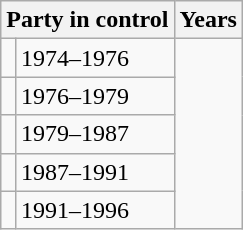<table class="wikitable">
<tr>
<th colspan="2">Party in control</th>
<th>Years</th>
</tr>
<tr>
<td></td>
<td>1974–1976</td>
</tr>
<tr>
<td></td>
<td>1976–1979</td>
</tr>
<tr>
<td></td>
<td>1979–1987</td>
</tr>
<tr>
<td></td>
<td>1987–1991</td>
</tr>
<tr>
<td></td>
<td>1991–1996</td>
</tr>
</table>
